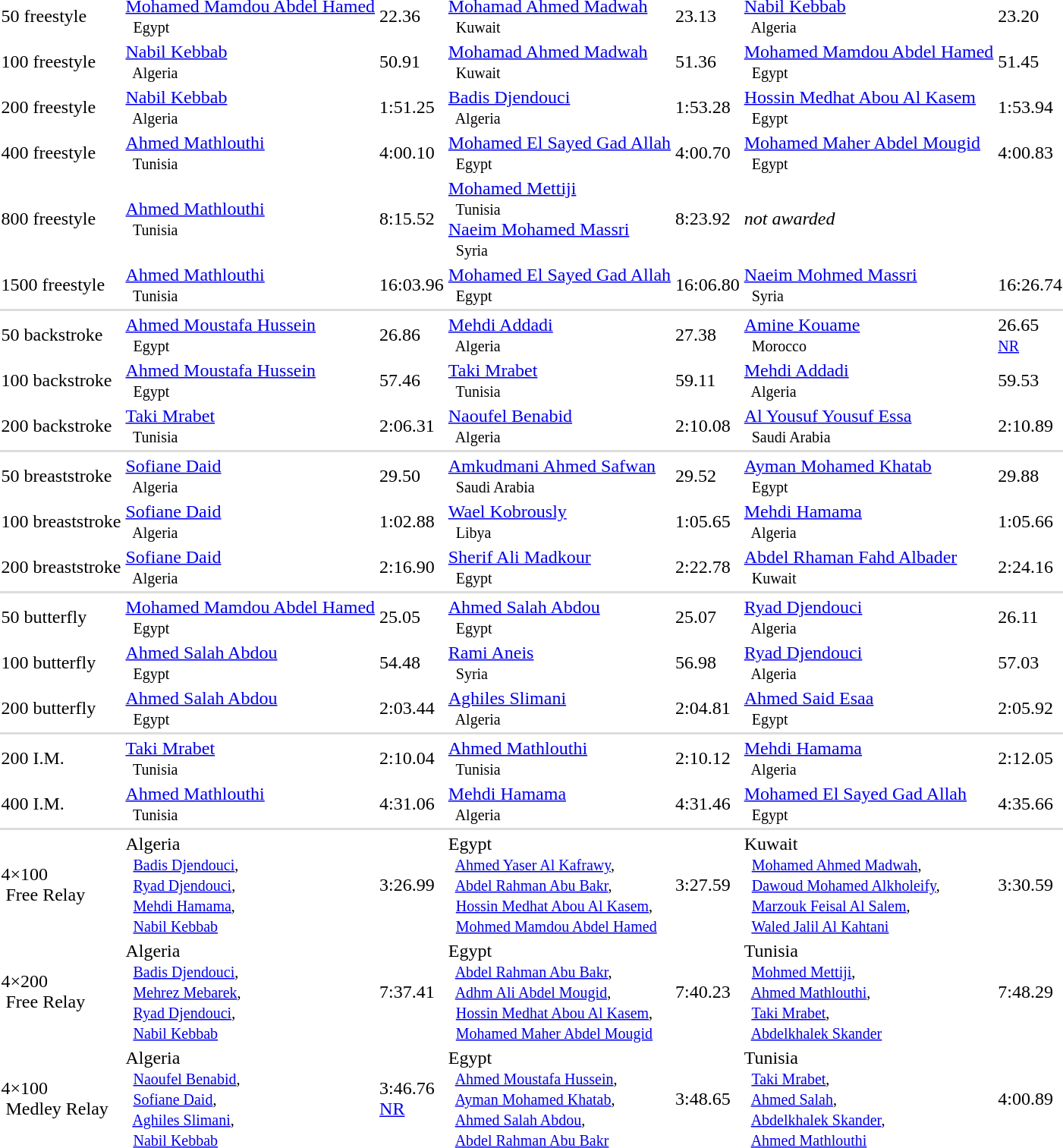<table>
<tr>
<td>50 freestyle</td>
<td><a href='#'>Mohamed Mamdou Abdel Hamed</a> <small><br>   Egypt </small></td>
<td>22.36</td>
<td><a href='#'>Mohamad Ahmed Madwah</a> <small><br>   Kuwait </small></td>
<td>23.13</td>
<td><a href='#'>Nabil Kebbab</a> <small><br>   Algeria </small></td>
<td>23.20</td>
</tr>
<tr>
<td>100 freestyle</td>
<td><a href='#'>Nabil Kebbab</a> <small><br>   Algeria </small></td>
<td>50.91</td>
<td><a href='#'>Mohamad Ahmed Madwah</a> <small><br>   Kuwait </small></td>
<td>51.36</td>
<td><a href='#'>Mohamed Mamdou Abdel Hamed</a> <small><br>   Egypt </small></td>
<td>51.45</td>
</tr>
<tr>
<td>200 freestyle</td>
<td><a href='#'>Nabil Kebbab</a> <small><br>   Algeria </small></td>
<td>1:51.25</td>
<td><a href='#'>Badis Djendouci</a> <small><br>   Algeria </small></td>
<td>1:53.28</td>
<td><a href='#'>Hossin Medhat Abou Al Kasem</a> <small><br>   Egypt </small></td>
<td>1:53.94</td>
</tr>
<tr>
<td>400 freestyle</td>
<td><a href='#'>Ahmed Mathlouthi</a> <small><br>   Tunisia </small></td>
<td>4:00.10</td>
<td><a href='#'>Mohamed El Sayed Gad Allah</a> <small><br>   Egypt </small></td>
<td>4:00.70</td>
<td><a href='#'>Mohamed Maher Abdel Mougid</a> <small><br>   Egypt </small></td>
<td>4:00.83</td>
</tr>
<tr>
<td>800 freestyle</td>
<td><a href='#'>Ahmed Mathlouthi</a> <small><br>   Tunisia </small></td>
<td>8:15.52</td>
<td><a href='#'>Mohamed Mettiji</a> <small><br>   Tunisia </small> <br> <a href='#'>Naeim Mohamed Massri</a> <small><br>   Syria </small></td>
<td>8:23.92</td>
<td><em>not awarded</em></td>
<td></td>
</tr>
<tr>
<td>1500 freestyle</td>
<td><a href='#'>Ahmed Mathlouthi</a> <small><br>   Tunisia </small></td>
<td>16:03.96</td>
<td><a href='#'>Mohamed El Sayed Gad Allah</a> <small><br>   Egypt </small></td>
<td>16:06.80</td>
<td><a href='#'>Naeim Mohmed Massri</a> <small><br>   Syria </small></td>
<td>16:26.74</td>
</tr>
<tr bgcolor=#DDDDDD>
<td colspan=7></td>
</tr>
<tr>
<td>50 backstroke</td>
<td><a href='#'>Ahmed Moustafa Hussein</a> <small><br>   Egypt </small></td>
<td>26.86</td>
<td><a href='#'>Mehdi Addadi</a> <small><br>   Algeria </small></td>
<td>27.38</td>
<td><a href='#'>Amine Kouame</a> <small><br>   Morocco </small></td>
<td>26.65 <small><br><a href='#'>NR</a></small></td>
</tr>
<tr>
<td>100 backstroke</td>
<td><a href='#'>Ahmed Moustafa Hussein</a> <small><br>   Egypt </small></td>
<td>57.46</td>
<td><a href='#'>Taki Mrabet</a> <small><br>   Tunisia </small></td>
<td>59.11</td>
<td><a href='#'>Mehdi Addadi</a> <small><br>   Algeria </small></td>
<td>59.53</td>
</tr>
<tr>
<td>200 backstroke</td>
<td><a href='#'>Taki Mrabet</a> <small><br>   Tunisia </small></td>
<td>2:06.31</td>
<td><a href='#'>Naoufel Benabid</a> <small><br>   Algeria </small></td>
<td>2:10.08</td>
<td><a href='#'>Al Yousuf Yousuf Essa</a> <small><br>   Saudi Arabia </small></td>
<td>2:10.89</td>
</tr>
<tr bgcolor=#DDDDDD>
<td colspan=7></td>
</tr>
<tr>
<td>50 breaststroke</td>
<td><a href='#'>Sofiane Daid</a> <small><br>   Algeria </small></td>
<td>29.50</td>
<td><a href='#'>Amkudmani Ahmed Safwan</a> <small><br>   Saudi Arabia </small></td>
<td>29.52</td>
<td><a href='#'>Ayman Mohamed Khatab</a> <small><br>   Egypt </small></td>
<td>29.88</td>
</tr>
<tr>
<td>100 breaststroke</td>
<td><a href='#'>Sofiane Daid</a> <small><br>   Algeria </small></td>
<td>1:02.88</td>
<td><a href='#'>Wael Kobrously</a> <small><br>   Libya </small></td>
<td>1:05.65</td>
<td><a href='#'>Mehdi Hamama</a> <small><br>   Algeria </small></td>
<td>1:05.66</td>
</tr>
<tr>
<td>200 breaststroke</td>
<td><a href='#'>Sofiane Daid</a> <small><br>   Algeria </small></td>
<td>2:16.90</td>
<td><a href='#'>Sherif Ali Madkour</a> <small><br>   Egypt </small></td>
<td>2:22.78</td>
<td><a href='#'>Abdel Rhaman Fahd Albader</a> <small><br>   Kuwait </small></td>
<td>2:24.16</td>
</tr>
<tr bgcolor=#DDDDDD>
<td colspan=7></td>
</tr>
<tr>
<td>50 butterfly</td>
<td><a href='#'>Mohamed Mamdou Abdel Hamed</a> <small><br>   Egypt </small></td>
<td>25.05</td>
<td><a href='#'>Ahmed Salah Abdou</a> <small><br>   Egypt </small></td>
<td>25.07</td>
<td><a href='#'>Ryad Djendouci</a> <small><br>   Algeria </small></td>
<td>26.11</td>
</tr>
<tr>
<td>100 butterfly</td>
<td><a href='#'>Ahmed Salah Abdou</a> <small><br>   Egypt </small></td>
<td>54.48</td>
<td><a href='#'>Rami Aneis</a> <small><br>   Syria </small></td>
<td>56.98</td>
<td><a href='#'>Ryad Djendouci</a> <small><br>   Algeria </small></td>
<td>57.03</td>
</tr>
<tr>
<td>200 butterfly</td>
<td><a href='#'>Ahmed Salah Abdou</a> <small><br>   Egypt </small></td>
<td>2:03.44</td>
<td><a href='#'>Aghiles Slimani</a> <small><br>   Algeria </small></td>
<td>2:04.81</td>
<td><a href='#'>Ahmed Said Esaa</a> <small><br>   Egypt </small></td>
<td>2:05.92</td>
</tr>
<tr bgcolor=#DDDDDD>
<td colspan=7></td>
</tr>
<tr>
<td>200 I.M.</td>
<td><a href='#'>Taki Mrabet</a> <small><br>   Tunisia </small></td>
<td>2:10.04</td>
<td><a href='#'>Ahmed Mathlouthi</a> <small><br>   Tunisia </small></td>
<td>2:10.12</td>
<td><a href='#'>Mehdi Hamama</a> <small><br>   Algeria </small></td>
<td>2:12.05</td>
</tr>
<tr>
<td>400 I.M.</td>
<td><a href='#'>Ahmed Mathlouthi</a> <small><br>   Tunisia </small></td>
<td>4:31.06</td>
<td><a href='#'>Mehdi Hamama</a> <small><br>   Algeria </small></td>
<td>4:31.46</td>
<td><a href='#'>Mohamed El Sayed Gad Allah</a> <small><br>   Egypt </small></td>
<td>4:35.66</td>
</tr>
<tr bgcolor=#DDDDDD>
<td colspan=7></td>
</tr>
<tr>
<td>4×100 <br> Free Relay</td>
<td> Algeria <small><br>  <a href='#'>Badis Djendouci</a>, <br>  <a href='#'>Ryad Djendouci</a>, <br>  <a href='#'>Mehdi Hamama</a>, <br>  <a href='#'>Nabil Kebbab</a> </small></td>
<td>3:26.99</td>
<td> Egypt <small><br>  <a href='#'>Ahmed Yaser Al Kafrawy</a>, <br>  <a href='#'>Abdel Rahman Abu Bakr</a>, <br>  <a href='#'>Hossin Medhat Abou Al Kasem</a>, <br>  <a href='#'>Mohmed Mamdou Abdel Hamed</a> </small></td>
<td>3:27.59</td>
<td> Kuwait <small><br>  <a href='#'>Mohamed Ahmed Madwah</a>, <br>  <a href='#'>Dawoud Mohamed Alkholeify</a>, <br>  <a href='#'>Marzouk Feisal Al Salem</a>, <br>  <a href='#'>Waled Jalil Al Kahtani</a> </small></td>
<td>3:30.59</td>
</tr>
<tr>
<td>4×200 <br> Free Relay</td>
<td> Algeria <small><br>  <a href='#'>Badis Djendouci</a>, <br>  <a href='#'>Mehrez Mebarek</a>, <br>  <a href='#'>Ryad Djendouci</a>, <br>  <a href='#'>Nabil Kebbab</a> </small></td>
<td>7:37.41</td>
<td> Egypt <small><br>  <a href='#'>Abdel Rahman Abu Bakr</a>, <br>  <a href='#'>Adhm Ali Abdel Mougid</a>, <br>  <a href='#'>Hossin Medhat Abou Al Kasem</a>, <br>  <a href='#'>Mohamed Maher Abdel Mougid</a> </small></td>
<td>7:40.23</td>
<td> Tunisia <small><br>  <a href='#'>Mohmed Mettiji</a>, <br>  <a href='#'>Ahmed Mathlouthi</a>, <br>  <a href='#'>Taki Mrabet</a>, <br>  <a href='#'>Abdelkhalek Skander</a> </small></td>
<td>7:48.29</td>
</tr>
<tr>
<td>4×100 <br> Medley Relay</td>
<td> Algeria <small><br>  <a href='#'>Naoufel Benabid</a>, <br>  <a href='#'>Sofiane Daid</a>, <br>  <a href='#'>Aghiles Slimani</a>, <br>  <a href='#'>Nabil Kebbab</a> </small></td>
<td>3:46.76 <br> <a href='#'>NR</a></td>
<td> Egypt <small><br>  <a href='#'>Ahmed Moustafa Hussein</a>, <br>  <a href='#'>Ayman Mohamed Khatab</a>, <br>  <a href='#'>Ahmed Salah Abdou</a>, <br>  <a href='#'>Abdel Rahman Abu Bakr</a> </small></td>
<td>3:48.65</td>
<td> Tunisia <small><br>  <a href='#'>Taki Mrabet</a>, <br>  <a href='#'>Ahmed Salah</a>, <br>  <a href='#'>Abdelkhalek Skander</a>, <br>  <a href='#'>Ahmed Mathlouthi</a> </small></td>
<td>4:00.89</td>
</tr>
</table>
